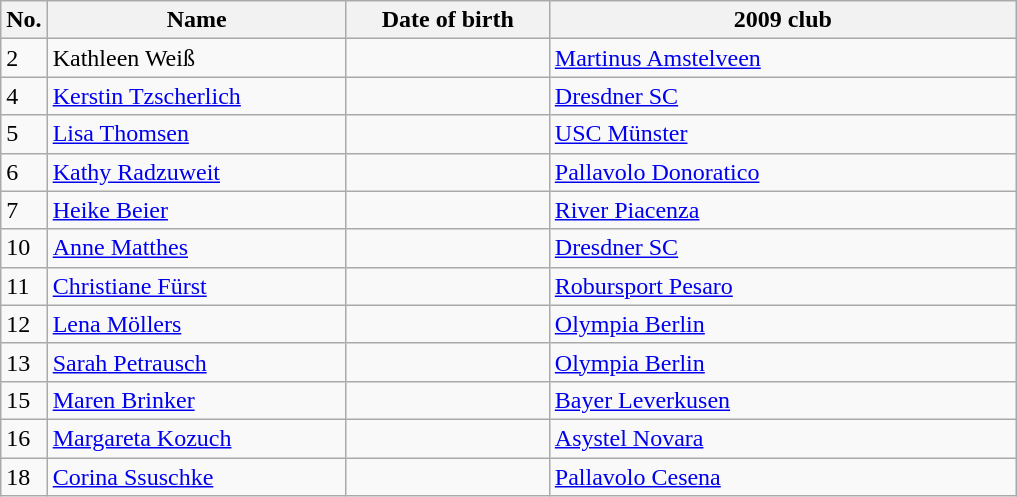<table class=wikitable sortable style=font-size:100%; text-align:center;>
<tr>
<th>No.</th>
<th style=width:12em>Name</th>
<th style=width:8em>Date of birth</th>
<th style=width:19em>2009 club</th>
</tr>
<tr>
<td>2</td>
<td>Kathleen Weiß</td>
<td></td>
<td> <a href='#'>Martinus Amstelveen</a></td>
</tr>
<tr>
<td>4</td>
<td><a href='#'>Kerstin Tzscherlich</a></td>
<td></td>
<td> <a href='#'>Dresdner SC</a></td>
</tr>
<tr>
<td>5</td>
<td><a href='#'>Lisa Thomsen</a></td>
<td></td>
<td> <a href='#'>USC Münster</a></td>
</tr>
<tr>
<td>6</td>
<td><a href='#'>Kathy Radzuweit</a></td>
<td></td>
<td> <a href='#'>Pallavolo Donoratico</a></td>
</tr>
<tr>
<td>7</td>
<td><a href='#'>Heike Beier</a></td>
<td></td>
<td> <a href='#'>River Piacenza</a></td>
</tr>
<tr>
<td>10</td>
<td><a href='#'>Anne Matthes</a></td>
<td></td>
<td> <a href='#'>Dresdner SC</a></td>
</tr>
<tr>
<td>11</td>
<td><a href='#'>Christiane Fürst</a></td>
<td></td>
<td> <a href='#'>Robursport Pesaro</a></td>
</tr>
<tr>
<td>12</td>
<td><a href='#'>Lena Möllers</a></td>
<td></td>
<td> <a href='#'>Olympia Berlin</a></td>
</tr>
<tr>
<td>13</td>
<td><a href='#'>Sarah Petrausch</a></td>
<td></td>
<td> <a href='#'>Olympia Berlin</a></td>
</tr>
<tr>
<td>15</td>
<td><a href='#'>Maren Brinker</a></td>
<td></td>
<td> <a href='#'>Bayer Leverkusen</a></td>
</tr>
<tr>
<td>16</td>
<td><a href='#'>Margareta Kozuch</a></td>
<td></td>
<td> <a href='#'>Asystel Novara</a></td>
</tr>
<tr>
<td>18</td>
<td><a href='#'>Corina Ssuschke</a></td>
<td></td>
<td> <a href='#'>Pallavolo Cesena</a></td>
</tr>
</table>
